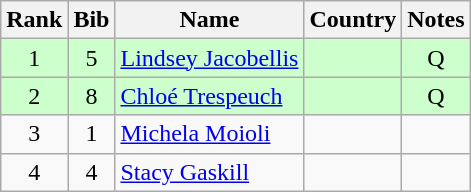<table class="wikitable" style="text-align:center;">
<tr>
<th>Rank</th>
<th>Bib</th>
<th>Name</th>
<th>Country</th>
<th>Notes</th>
</tr>
<tr bgcolor=ccffcc>
<td>1</td>
<td>5</td>
<td align=left><a href='#'>Lindsey Jacobellis</a></td>
<td align=left></td>
<td>Q</td>
</tr>
<tr bgcolor=ccffcc>
<td>2</td>
<td>8</td>
<td align=left><a href='#'>Chloé Trespeuch</a></td>
<td align=left></td>
<td>Q</td>
</tr>
<tr>
<td>3</td>
<td>1</td>
<td align=left><a href='#'>Michela Moioli</a></td>
<td align=left></td>
<td></td>
</tr>
<tr>
<td>4</td>
<td>4</td>
<td align=left><a href='#'>Stacy Gaskill</a></td>
<td align=left></td>
<td></td>
</tr>
</table>
